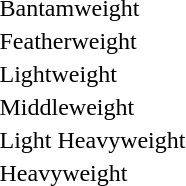<table>
<tr>
<td>Bantamweight<br></td>
<td></td>
<td></td>
<td></td>
</tr>
<tr>
<td>Featherweight<br></td>
<td></td>
<td></td>
<td></td>
</tr>
<tr>
<td>Lightweight<br> </td>
<td></td>
<td></td>
<td></td>
</tr>
<tr>
<td>Middleweight<br></td>
<td></td>
<td></td>
<td></td>
</tr>
<tr>
<td>Light Heavyweight<br> </td>
<td></td>
<td></td>
<td></td>
</tr>
<tr>
<td>Heavyweight<br> </td>
<td></td>
<td></td>
<td></td>
</tr>
</table>
